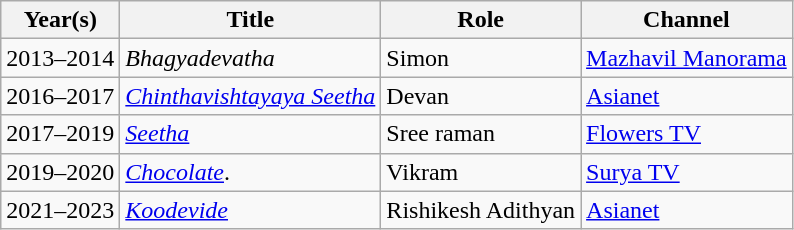<table class="wikitable plainrowheaders sortable">
<tr>
<th>Year(s)</th>
<th>Title</th>
<th>Role</th>
<th>Channel</th>
</tr>
<tr>
<td>2013–2014</td>
<td><em>Bhagyadevatha</em></td>
<td>Simon</td>
<td><a href='#'>Mazhavil Manorama</a></td>
</tr>
<tr>
<td>2016–2017</td>
<td><em><a href='#'>Chinthavishtayaya Seetha</a></em></td>
<td>Devan</td>
<td><a href='#'>Asianet</a></td>
</tr>
<tr>
<td>2017–2019</td>
<td><em><a href='#'>Seetha</a></em></td>
<td>Sree raman</td>
<td><a href='#'>Flowers TV</a></td>
</tr>
<tr>
<td>2019–2020</td>
<td><em><a href='#'>Chocolate</a></em>.</td>
<td>Vikram</td>
<td><a href='#'>Surya TV</a></td>
</tr>
<tr>
<td>2021–2023</td>
<td><em><a href='#'>Koodevide</a></em></td>
<td>Rishikesh Adithyan</td>
<td><a href='#'>Asianet</a></td>
</tr>
</table>
